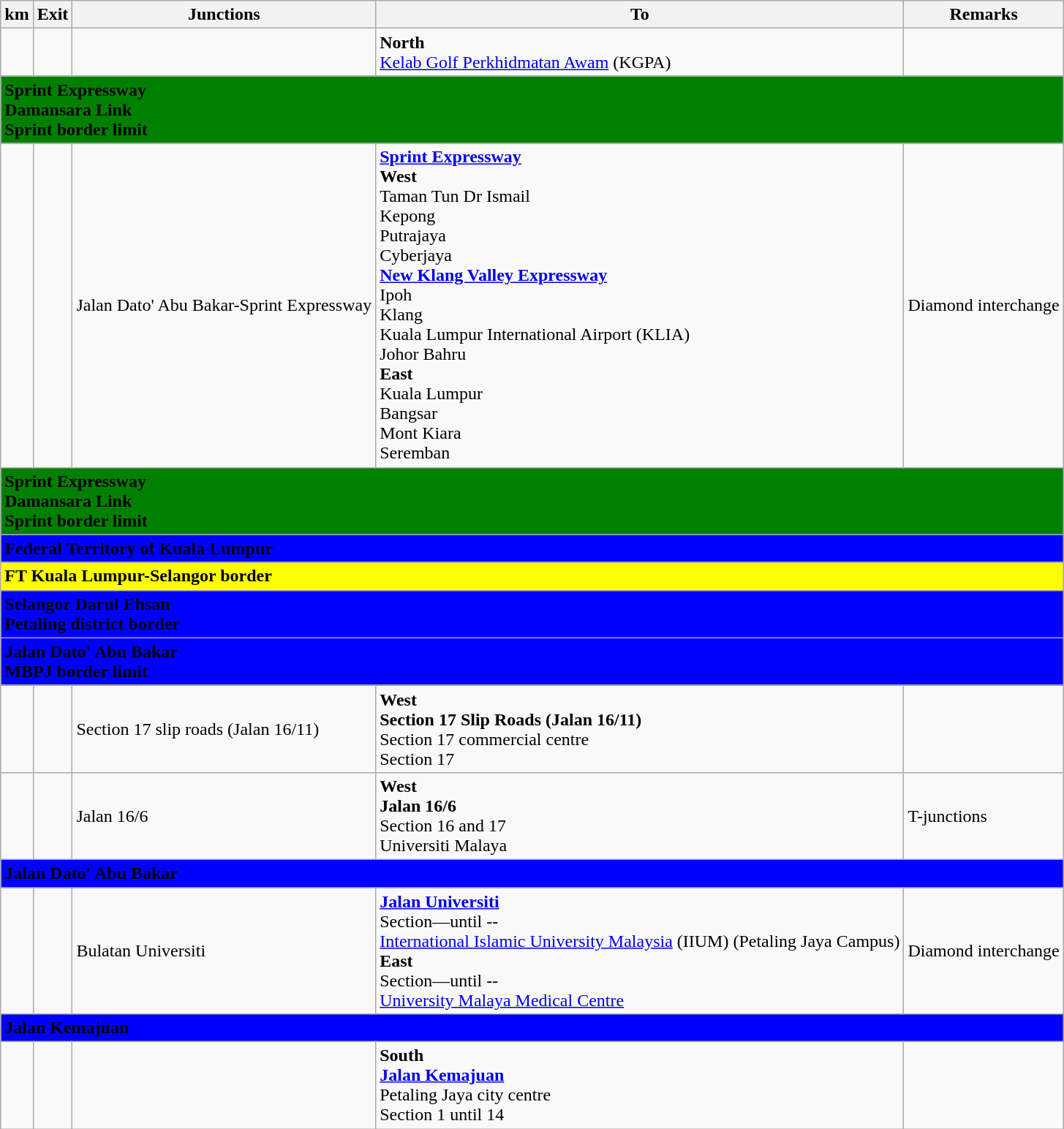<table class="wikitable">
<tr>
<th>km</th>
<th>Exit</th>
<th>Junctions</th>
<th>To</th>
<th>Remarks</th>
</tr>
<tr>
<td></td>
<td></td>
<td></td>
<td><strong>North</strong><br><a href='#'>Kelab Golf Perkhidmatan Awam</a> (KGPA)</td>
<td></td>
</tr>
<tr>
<td style="width:600px" colspan="6" style="text-align:center" bgcolor="green"><strong><span> Sprint Expressway<br>Damansara Link<br>Sprint border limit</span></strong></td>
</tr>
<tr>
<td></td>
<td></td>
<td>Jalan Dato' Abu Bakar-Sprint Expressway</td>
<td> <strong><a href='#'>Sprint Expressway</a></strong><br><strong>West</strong><br>Taman Tun Dr Ismail<br>Kepong<br>Putrajaya<br>Cyberjaya<br> <strong><a href='#'>New Klang Valley Expressway</a></strong><br>Ipoh<br>Klang<br>Kuala Lumpur International Airport (KLIA) <br>Johor Bahru<br><strong>East</strong><br>Kuala Lumpur<br>Bangsar<br>Mont Kiara<br>Seremban</td>
<td>Diamond interchange</td>
</tr>
<tr>
<td style="width:600px" colspan="6" style="text-align:center" bgcolor="green"><strong><span> Sprint Expressway<br>Damansara Link<br>Sprint border limit</span></strong></td>
</tr>
<tr>
<td style="width:600px" colspan="6" style="text-align:center" bgcolor="blue"><strong><span>Federal Territory of Kuala Lumpur</span></strong></td>
</tr>
<tr>
<td style="width:600px" colspan="6" style="text-align:center" bgcolor="yellow"><strong><span>FT Kuala Lumpur-Selangor border</span></strong></td>
</tr>
<tr>
<td style="width:600px" colspan="6" style="text-align:center" bgcolor="blue"><strong><span>Selangor Darul Ehsan<br>Petaling district border</span></strong></td>
</tr>
<tr>
<td style="width:600px" colspan="6" style="text-align:center" bgcolor="blue"><strong><span>Jalan Dato' Abu Bakar<br>MBPJ border limit</span></strong></td>
</tr>
<tr>
<td></td>
<td></td>
<td>Section 17 slip roads (Jalan 16/11)</td>
<td><strong>West</strong><br><strong>Section 17 Slip Roads (Jalan 16/11)</strong><br>Section 17 commercial centre<br>Section 17</td>
<td></td>
</tr>
<tr>
<td></td>
<td></td>
<td>Jalan 16/6</td>
<td><strong>West</strong><br><strong>Jalan 16/6</strong><br>Section 16 and 17<br>Universiti Malaya </td>
<td>T-junctions</td>
</tr>
<tr>
<td style="width:600px" colspan="6" style="text-align:center" bgcolor="blue"><strong><span>Jalan Dato' Abu Bakar</span></strong></td>
</tr>
<tr>
<td></td>
<td></td>
<td>Bulatan Universiti</td>
<td><strong><a href='#'>Jalan Universiti</a></strong><br>Section—until --<br><a href='#'>International Islamic University Malaysia</a> (IIUM) (Petaling Jaya Campus) <br><strong>East</strong><br>Section—until --<br><a href='#'>University Malaya Medical Centre</a></td>
<td>Diamond interchange</td>
</tr>
<tr>
<td style="width:600px" colspan="6" style="text-align:center" bgcolor="blue"><strong><span>Jalan Kemajuan</span></strong></td>
</tr>
<tr>
<td></td>
<td></td>
<td></td>
<td><strong>South</strong><br><strong><a href='#'>Jalan Kemajuan</a></strong><br>Petaling Jaya city centre<br>Section 1 until 14</td>
<td></td>
</tr>
</table>
